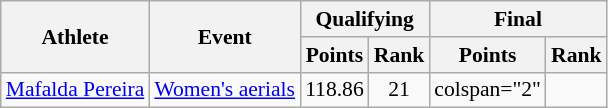<table class="wikitable" style="font-size:90%">
<tr>
<th rowspan="2">Athlete</th>
<th rowspan="2">Event</th>
<th colspan="2">Qualifying</th>
<th colspan="2">Final</th>
</tr>
<tr>
<th>Points</th>
<th>Rank</th>
<th>Points</th>
<th>Rank</th>
</tr>
<tr align="center">
<td align="left"><a href='#'>Mafalda Pereira</a></td>
<td align="left"><a href='#'>Women's aerials</a></td>
<td>118.86</td>
<td>21</td>
<td>colspan="2" </td>
</tr>
</table>
